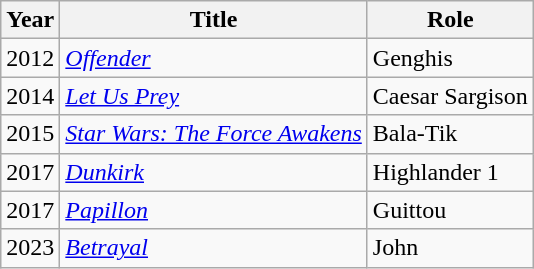<table class="wikitable">
<tr>
<th>Year</th>
<th>Title</th>
<th>Role</th>
</tr>
<tr>
<td>2012</td>
<td><em><a href='#'>Offender</a></em></td>
<td>Genghis</td>
</tr>
<tr>
<td>2014</td>
<td><em><a href='#'>Let Us Prey</a></em></td>
<td>Caesar Sargison</td>
</tr>
<tr>
<td>2015</td>
<td><em><a href='#'>Star Wars: The Force Awakens</a></em></td>
<td>Bala-Tik</td>
</tr>
<tr>
<td>2017</td>
<td><em><a href='#'>Dunkirk</a></em></td>
<td>Highlander 1</td>
</tr>
<tr>
<td>2017</td>
<td><em><a href='#'>Papillon</a></em></td>
<td>Guittou</td>
</tr>
<tr>
<td>2023</td>
<td><em><a href='#'>Betrayal</a></em></td>
<td>John</td>
</tr>
</table>
